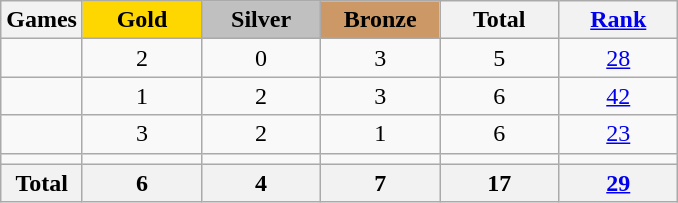<table class="wikitable" style="text-align:center">
<tr>
<th>Games</th>
<td style="background:gold; width:4.5em; font-weight:bold;">Gold</td>
<td style="background:silver; width:4.5em; font-weight:bold;">Silver</td>
<td style="background:#cc9966; width:4.5em; font-weight:bold;">Bronze</td>
<th style="width:4.5em; font-weight:bold;">Total</th>
<th style="width:4.5em; font-weight:bold;"><a href='#'>Rank</a></th>
</tr>
<tr>
<td align=left></td>
<td>2</td>
<td>0</td>
<td>3</td>
<td>5</td>
<td><a href='#'>28</a></td>
</tr>
<tr>
<td align=left></td>
<td>1</td>
<td>2</td>
<td>3</td>
<td>6</td>
<td><a href='#'>42</a></td>
</tr>
<tr>
<td align=left></td>
<td>3</td>
<td>2</td>
<td>1</td>
<td>6</td>
<td><a href='#'>23</a></td>
</tr>
<tr>
<td align=left></td>
<td></td>
<td></td>
<td></td>
<td></td>
<td></td>
</tr>
<tr>
<th>Total</th>
<th>6</th>
<th>4</th>
<th>7</th>
<th>17</th>
<th><a href='#'>29</a></th>
</tr>
</table>
